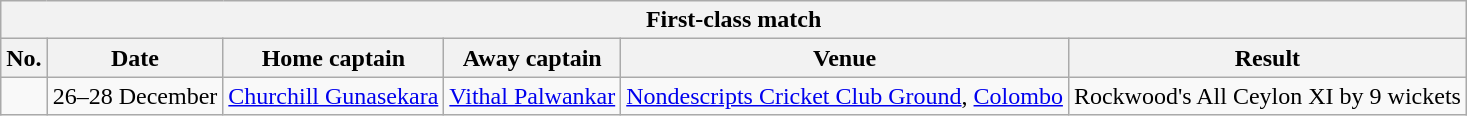<table class="wikitable">
<tr>
<th colspan="9">First-class match</th>
</tr>
<tr>
<th>No.</th>
<th>Date</th>
<th>Home captain</th>
<th>Away captain</th>
<th>Venue</th>
<th>Result</th>
</tr>
<tr>
<td></td>
<td>26–28 December</td>
<td><a href='#'>Churchill Gunasekara</a></td>
<td><a href='#'>Vithal Palwankar</a></td>
<td><a href='#'>Nondescripts Cricket Club Ground</a>, <a href='#'>Colombo</a></td>
<td> Rockwood's All Ceylon XI by 9 wickets</td>
</tr>
</table>
